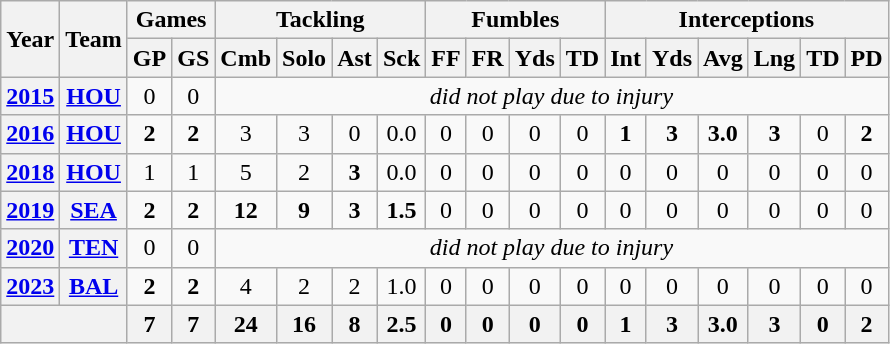<table class= "wikitable" style="text-align:center;">
<tr>
<th rowspan="2">Year</th>
<th rowspan="2">Team</th>
<th colspan="2">Games</th>
<th colspan="4">Tackling</th>
<th colspan="4">Fumbles</th>
<th colspan="6">Interceptions</th>
</tr>
<tr>
<th>GP</th>
<th>GS</th>
<th>Cmb</th>
<th>Solo</th>
<th>Ast</th>
<th>Sck</th>
<th>FF</th>
<th>FR</th>
<th>Yds</th>
<th>TD</th>
<th>Int</th>
<th>Yds</th>
<th>Avg</th>
<th>Lng</th>
<th>TD</th>
<th>PD</th>
</tr>
<tr>
<th><a href='#'>2015</a></th>
<th><a href='#'>HOU</a></th>
<td>0</td>
<td>0</td>
<td colspan="14"><em>did not play due to injury</em></td>
</tr>
<tr>
<th><a href='#'>2016</a></th>
<th><a href='#'>HOU</a></th>
<td><strong>2</strong></td>
<td><strong>2</strong></td>
<td>3</td>
<td>3</td>
<td>0</td>
<td>0.0</td>
<td>0</td>
<td>0</td>
<td>0</td>
<td>0</td>
<td><strong>1</strong></td>
<td><strong>3</strong></td>
<td><strong>3.0</strong></td>
<td><strong>3</strong></td>
<td>0</td>
<td><strong>2</strong></td>
</tr>
<tr>
<th><a href='#'>2018</a></th>
<th><a href='#'>HOU</a></th>
<td>1</td>
<td>1</td>
<td>5</td>
<td>2</td>
<td><strong>3</strong></td>
<td>0.0</td>
<td>0</td>
<td>0</td>
<td>0</td>
<td>0</td>
<td>0</td>
<td>0</td>
<td>0</td>
<td>0</td>
<td>0</td>
<td>0</td>
</tr>
<tr>
<th><a href='#'>2019</a></th>
<th><a href='#'>SEA</a></th>
<td><strong>2</strong></td>
<td><strong>2</strong></td>
<td><strong>12</strong></td>
<td><strong>9</strong></td>
<td><strong>3</strong></td>
<td><strong>1.5</strong></td>
<td>0</td>
<td>0</td>
<td>0</td>
<td>0</td>
<td>0</td>
<td>0</td>
<td>0</td>
<td>0</td>
<td>0</td>
<td>0</td>
</tr>
<tr>
<th><a href='#'>2020</a></th>
<th><a href='#'>TEN</a></th>
<td>0</td>
<td>0</td>
<td colspan="14"><em>did not play due to injury</em></td>
</tr>
<tr>
<th><a href='#'>2023</a></th>
<th><a href='#'>BAL</a></th>
<td><strong>2</strong></td>
<td><strong>2</strong></td>
<td>4</td>
<td>2</td>
<td>2</td>
<td>1.0</td>
<td>0</td>
<td>0</td>
<td>0</td>
<td>0</td>
<td>0</td>
<td>0</td>
<td>0</td>
<td>0</td>
<td>0</td>
<td>0</td>
</tr>
<tr>
<th colspan="2"></th>
<th>7</th>
<th>7</th>
<th>24</th>
<th>16</th>
<th>8</th>
<th>2.5</th>
<th>0</th>
<th>0</th>
<th>0</th>
<th>0</th>
<th>1</th>
<th>3</th>
<th>3.0</th>
<th>3</th>
<th>0</th>
<th>2</th>
</tr>
</table>
